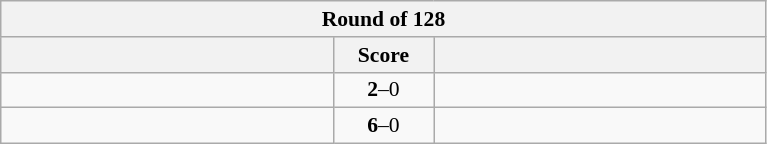<table class="wikitable" style="text-align: center; font-size:90% ">
<tr>
<th colspan=4>Round of 128</th>
</tr>
<tr>
<th width=215></th>
<th width=60>Score</th>
<th width=215></th>
</tr>
<tr>
<td align=left><strong></strong></td>
<td><strong>2</strong>–0</td>
<td align=left></td>
</tr>
<tr>
<td align=left><strong></strong></td>
<td><strong>6</strong>–0</td>
<td align=left></td>
</tr>
</table>
